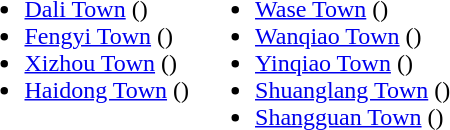<table>
<tr>
<td valign="top"><br><ul><li><a href='#'>Dali Town</a> ()</li><li><a href='#'>Fengyi Town</a> ()</li><li><a href='#'>Xizhou Town</a> ()</li><li><a href='#'>Haidong Town</a> ()</li></ul></td>
<td valign="top"><br><ul><li><a href='#'>Wase Town</a> ()</li><li><a href='#'>Wanqiao Town</a> ()</li><li><a href='#'>Yinqiao Town</a> ()</li><li><a href='#'>Shuanglang Town</a> ()</li><li><a href='#'>Shangguan Town</a> ()</li></ul></td>
</tr>
</table>
